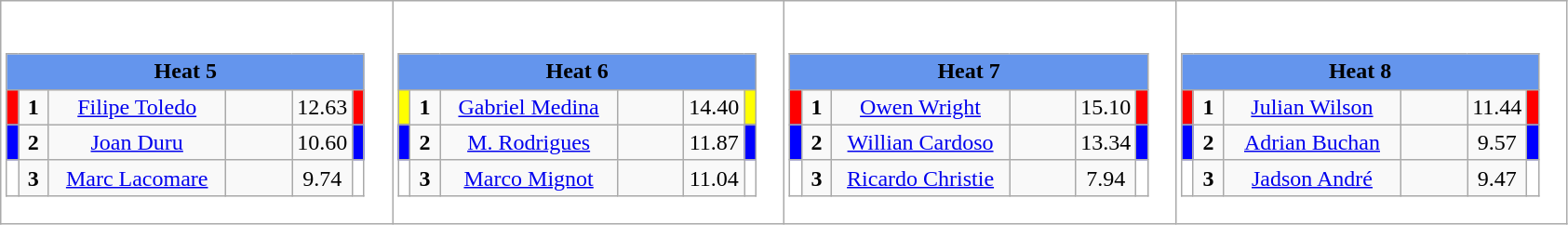<table class="wikitable" style="background:#fff;">
<tr>
<td><div><br><table class="wikitable">
<tr>
<td colspan="6"  style="text-align:center; background:#6495ed;"><strong>Heat 5</strong></td>
</tr>
<tr>
<td style="width:01px; background: #f00;"></td>
<td style="width:14px; text-align:center;"><strong>1</strong></td>
<td style="width:120px; text-align:center;"><a href='#'>Filipe Toledo</a></td>
<td style="width:40px; text-align:center;"></td>
<td style="width:20px; text-align:center;">12.63</td>
<td style="width:01px; background: #f00;"></td>
</tr>
<tr>
<td style="width:01px; background: #00f;"></td>
<td style="width:14px; text-align:center;"><strong>2</strong></td>
<td style="width:120px; text-align:center;"><a href='#'>Joan Duru</a></td>
<td style="width:40px; text-align:center;"></td>
<td style="width:20px; text-align:center;">10.60</td>
<td style="width:01px; background: #00f;"></td>
</tr>
<tr>
<td style="width:01px; background: #fff;"></td>
<td style="width:14px; text-align:center;"><strong>3</strong></td>
<td style="width:120px; text-align:center;"><a href='#'>Marc Lacomare</a></td>
<td style="width:40px; text-align:center;"></td>
<td style="width:20px; text-align:center;">9.74</td>
<td style="width:01px; background: #fff;"></td>
</tr>
</table>
</div></td>
<td><div><br><table class="wikitable">
<tr>
<td colspan="6"  style="text-align:center; background:#6495ed;"><strong>Heat 6</strong></td>
</tr>
<tr>
<td style="width:01px; background: #ff0;"></td>
<td style="width:14px; text-align:center;"><strong>1</strong></td>
<td style="width:120px; text-align:center;"><a href='#'>Gabriel Medina</a></td>
<td style="width:40px; text-align:center;"></td>
<td style="width:20px; text-align:center;">14.40</td>
<td style="width:01px; background: #ff0;"></td>
</tr>
<tr>
<td style="width:01px; background: #00f;"></td>
<td style="width:14px; text-align:center;"><strong>2</strong></td>
<td style="width:120px; text-align:center;"><a href='#'>M. Rodrigues</a></td>
<td style="width:40px; text-align:center;"></td>
<td style="width:20px; text-align:center;">11.87</td>
<td style="width:01px; background: #00f;"></td>
</tr>
<tr>
<td style="width:01px; background: #fff;"></td>
<td style="width:14px; text-align:center;"><strong>3</strong></td>
<td style="width:120px; text-align:center;"><a href='#'>Marco Mignot</a></td>
<td style="width:40px; text-align:center;"></td>
<td style="width:20px; text-align:center;">11.04</td>
<td style="width:01px; background: #fff;"></td>
</tr>
</table>
</div></td>
<td><div><br><table class="wikitable">
<tr>
<td colspan="6"  style="text-align:center; background:#6495ed;"><strong>Heat 7</strong></td>
</tr>
<tr>
<td style="width:01px; background: #f00;"></td>
<td style="width:14px; text-align:center;"><strong>1</strong></td>
<td style="width:120px; text-align:center;"><a href='#'>Owen Wright</a></td>
<td style="width:40px; text-align:center;"></td>
<td style="width:20px; text-align:center;">15.10</td>
<td style="width:01px; background: #f00;"></td>
</tr>
<tr>
<td style="width:01px; background: #00f;"></td>
<td style="width:14px; text-align:center;"><strong>2</strong></td>
<td style="width:120px; text-align:center;"><a href='#'>Willian Cardoso</a></td>
<td style="width:40px; text-align:center;"></td>
<td style="width:20px; text-align:center;">13.34</td>
<td style="width:01px; background: #00f;"></td>
</tr>
<tr>
<td style="width:01px; background: #fff;"></td>
<td style="width:14px; text-align:center;"><strong>3</strong></td>
<td style="width:120px; text-align:center;"><a href='#'>Ricardo Christie</a></td>
<td style="width:40px; text-align:center;"></td>
<td style="width:20px; text-align:center;">7.94</td>
<td style="width:01px; background: #fff;"></td>
</tr>
</table>
</div></td>
<td><div><br><table class="wikitable">
<tr>
<td colspan="6"  style="text-align:center; background:#6495ed;"><strong>Heat 8</strong></td>
</tr>
<tr>
<td style="width:01px; background: #f00;"></td>
<td style="width:14px; text-align:center;"><strong>1</strong></td>
<td style="width:120px; text-align:center;"><a href='#'>Julian Wilson</a></td>
<td style="width:40px; text-align:center;"></td>
<td style="width:20px; text-align:center;">11.44</td>
<td style="width:01px; background: #f00;"></td>
</tr>
<tr>
<td style="width:01px; background: #00f;"></td>
<td style="width:14px; text-align:center;"><strong>2</strong></td>
<td style="width:120px; text-align:center;"><a href='#'>Adrian Buchan</a></td>
<td style="width:40px; text-align:center;"></td>
<td style="width:20px; text-align:center;">9.57</td>
<td style="width:01px; background: #00f;"></td>
</tr>
<tr>
<td style="width:01px; background: #fff;"></td>
<td style="width:14px; text-align:center;"><strong>3</strong></td>
<td style="width:120px; text-align:center;"><a href='#'>Jadson André</a></td>
<td style="width:40px; text-align:center;"></td>
<td style="width:20px; text-align:center;">9.47</td>
<td style="width:01px; background: #fff;"></td>
</tr>
</table>
</div></td>
</tr>
</table>
